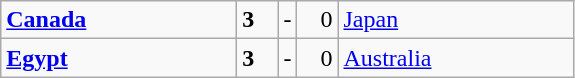<table class="wikitable">
<tr>
<td width=150> <strong><a href='#'>Canada</a></strong></td>
<td width=20 align="left"><strong>3</strong></td>
<td>-</td>
<td width=20 align="right">0</td>
<td width=150> <a href='#'>Japan</a></td>
</tr>
<tr>
<td> <strong><a href='#'>Egypt</a></strong></td>
<td align="left"><strong>3</strong></td>
<td>-</td>
<td align="right">0</td>
<td> <a href='#'>Australia</a></td>
</tr>
</table>
